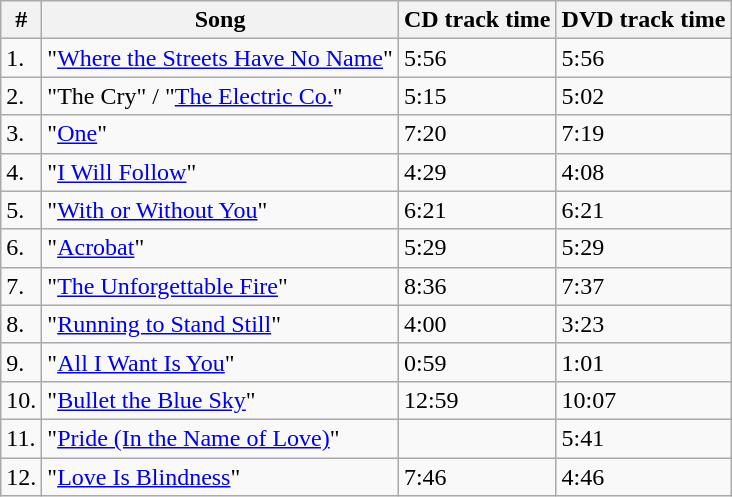<table class="wikitable">
<tr>
<th>#</th>
<th>Song</th>
<th>CD track time</th>
<th>DVD track time</th>
</tr>
<tr>
<td>1.</td>
<td>"<a href='#'>Where the Streets Have No Name</a>"</td>
<td>5:56</td>
<td>5:56</td>
</tr>
<tr>
<td>2.</td>
<td>"The Cry" / "<a href='#'>The Electric Co.</a>"</td>
<td>5:15</td>
<td>5:02</td>
</tr>
<tr>
<td>3.</td>
<td>"<a href='#'>One</a>"</td>
<td>7:20</td>
<td>7:19</td>
</tr>
<tr>
<td>4.</td>
<td>"<a href='#'>I Will Follow</a>"</td>
<td>4:29</td>
<td>4:08</td>
</tr>
<tr>
<td>5.</td>
<td>"<a href='#'>With or Without You</a>"</td>
<td>6:21</td>
<td>6:21</td>
</tr>
<tr>
<td>6.</td>
<td>"<a href='#'>Acrobat</a>"</td>
<td>5:29</td>
<td>5:29</td>
</tr>
<tr>
<td>7.</td>
<td>"<a href='#'>The Unforgettable Fire</a>"</td>
<td>8:36</td>
<td>7:37</td>
</tr>
<tr>
<td>8.</td>
<td>"<a href='#'>Running to Stand Still</a>"</td>
<td>4:00</td>
<td>3:23</td>
</tr>
<tr>
<td>9.</td>
<td>"<a href='#'>All I Want Is You</a>"</td>
<td>0:59</td>
<td>1:01</td>
</tr>
<tr>
<td>10.</td>
<td>"<a href='#'>Bullet the Blue Sky</a>"</td>
<td>12:59</td>
<td>10:07</td>
</tr>
<tr>
<td>11.</td>
<td>"<a href='#'>Pride (In the Name of Love)</a>"</td>
<td></td>
<td>5:41</td>
</tr>
<tr>
<td>12.</td>
<td>"<a href='#'>Love Is Blindness</a>"</td>
<td>7:46</td>
<td>4:46</td>
</tr>
</table>
